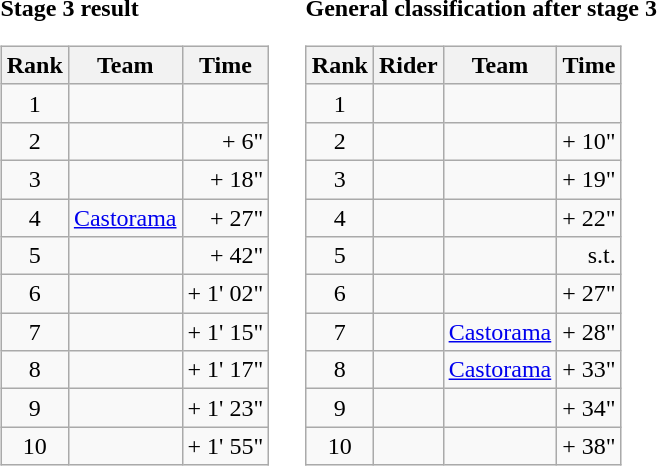<table>
<tr>
<td><strong>Stage 3 result</strong><br><table class="wikitable">
<tr>
<th scope="col">Rank</th>
<th scope="col">Team</th>
<th scope="col">Time</th>
</tr>
<tr>
<td style="text-align:center;">1</td>
<td></td>
<td style="text-align:right;"></td>
</tr>
<tr>
<td style="text-align:center;">2</td>
<td></td>
<td style="text-align:right;">+ 6"</td>
</tr>
<tr>
<td style="text-align:center;">3</td>
<td></td>
<td style="text-align:right;">+ 18"</td>
</tr>
<tr>
<td style="text-align:center;">4</td>
<td><a href='#'>Castorama</a></td>
<td style="text-align:right;">+ 27"</td>
</tr>
<tr>
<td style="text-align:center;">5</td>
<td></td>
<td style="text-align:right;">+ 42"</td>
</tr>
<tr>
<td style="text-align:center;">6</td>
<td></td>
<td style="text-align:right;">+ 1' 02"</td>
</tr>
<tr>
<td style="text-align:center;">7</td>
<td></td>
<td style="text-align:right;">+ 1' 15"</td>
</tr>
<tr>
<td style="text-align:center;">8</td>
<td></td>
<td style="text-align:right;">+ 1' 17"</td>
</tr>
<tr>
<td style="text-align:center;">9</td>
<td></td>
<td style="text-align:right;">+ 1' 23"</td>
</tr>
<tr>
<td style="text-align:center;">10</td>
<td></td>
<td style="text-align:right;">+ 1' 55"</td>
</tr>
</table>
</td>
<td></td>
<td><strong>General classification after stage 3</strong><br><table class="wikitable">
<tr>
<th scope="col">Rank</th>
<th scope="col">Rider</th>
<th scope="col">Team</th>
<th scope="col">Time</th>
</tr>
<tr>
<td style="text-align:center;">1</td>
<td> </td>
<td></td>
<td style="text-align:right;"></td>
</tr>
<tr>
<td style="text-align:center;">2</td>
<td></td>
<td></td>
<td style="text-align:right;">+ 10"</td>
</tr>
<tr>
<td style="text-align:center;">3</td>
<td></td>
<td></td>
<td style="text-align:right;">+ 19"</td>
</tr>
<tr>
<td style="text-align:center;">4</td>
<td></td>
<td></td>
<td style="text-align:right;">+ 22"</td>
</tr>
<tr>
<td style="text-align:center;">5</td>
<td></td>
<td></td>
<td style="text-align:right;">s.t.</td>
</tr>
<tr>
<td style="text-align:center;">6</td>
<td></td>
<td></td>
<td style="text-align:right;">+ 27"</td>
</tr>
<tr>
<td style="text-align:center;">7</td>
<td></td>
<td><a href='#'>Castorama</a></td>
<td style="text-align:right;">+ 28"</td>
</tr>
<tr>
<td style="text-align:center;">8</td>
<td></td>
<td><a href='#'>Castorama</a></td>
<td style="text-align:right;">+ 33"</td>
</tr>
<tr>
<td style="text-align:center;">9</td>
<td></td>
<td></td>
<td style="text-align:right;">+ 34"</td>
</tr>
<tr>
<td style="text-align:center;">10</td>
<td></td>
<td></td>
<td style="text-align:right;">+ 38"</td>
</tr>
</table>
</td>
</tr>
</table>
